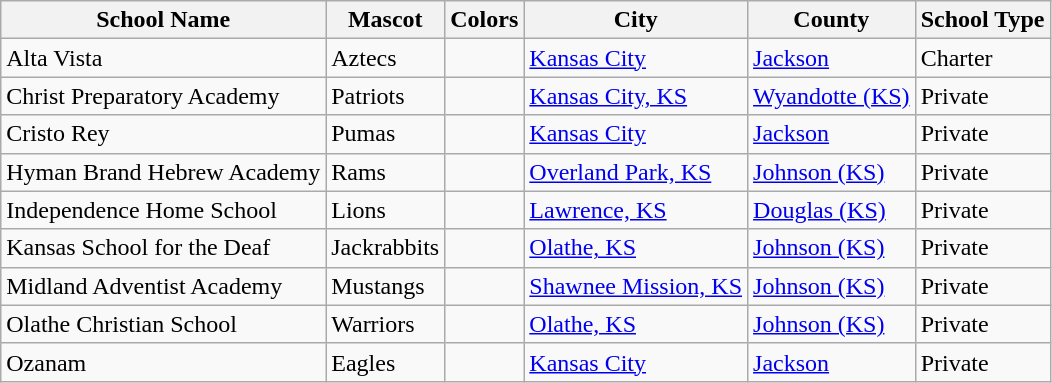<table class="wikitable">
<tr>
<th>School Name</th>
<th>Mascot</th>
<th>Colors</th>
<th>City</th>
<th>County</th>
<th>School Type</th>
</tr>
<tr>
<td>Alta Vista</td>
<td>Aztecs</td>
<td></td>
<td><a href='#'>Kansas City</a></td>
<td><a href='#'>Jackson</a></td>
<td>Charter</td>
</tr>
<tr>
<td>Christ Preparatory Academy</td>
<td>Patriots</td>
<td></td>
<td><a href='#'>Kansas City, KS</a></td>
<td><a href='#'>Wyandotte (KS)</a></td>
<td>Private</td>
</tr>
<tr>
<td>Cristo Rey</td>
<td>Pumas</td>
<td></td>
<td><a href='#'>Kansas City</a></td>
<td><a href='#'>Jackson</a></td>
<td>Private</td>
</tr>
<tr>
<td>Hyman Brand Hebrew Academy</td>
<td>Rams</td>
<td></td>
<td><a href='#'>Overland Park, KS</a></td>
<td><a href='#'>Johnson (KS)</a></td>
<td>Private</td>
</tr>
<tr>
<td>Independence Home School</td>
<td>Lions</td>
<td></td>
<td><a href='#'>Lawrence, KS</a></td>
<td><a href='#'>Douglas (KS)</a></td>
<td>Private</td>
</tr>
<tr>
<td>Kansas School for the Deaf</td>
<td>Jackrabbits</td>
<td></td>
<td><a href='#'>Olathe, KS</a></td>
<td><a href='#'>Johnson (KS)</a></td>
<td>Private</td>
</tr>
<tr>
<td>Midland Adventist Academy</td>
<td>Mustangs</td>
<td></td>
<td><a href='#'>Shawnee Mission, KS</a></td>
<td><a href='#'>Johnson (KS)</a></td>
<td>Private</td>
</tr>
<tr>
<td>Olathe Christian School</td>
<td>Warriors</td>
<td></td>
<td><a href='#'>Olathe, KS</a></td>
<td><a href='#'>Johnson (KS)</a></td>
<td>Private</td>
</tr>
<tr>
<td>Ozanam</td>
<td>Eagles</td>
<td></td>
<td><a href='#'>Kansas City</a></td>
<td><a href='#'>Jackson</a></td>
<td>Private</td>
</tr>
</table>
